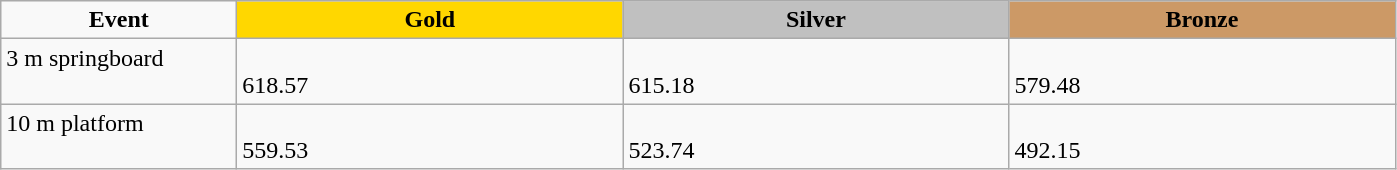<table class="wikitable" style="text-align:left">
<tr align="center">
<td width=150><strong>Event</strong></td>
<td width=250 bgcolor=gold><strong>Gold</strong></td>
<td width=250 bgcolor=silver><strong>Silver</strong></td>
<td width=250 bgcolor=CC9966><strong>Bronze</strong></td>
</tr>
<tr valign="top">
<td>3 m springboard<br><div></div></td>
<td> <br> 618.57</td>
<td> <br> 615.18</td>
<td> <br> 579.48</td>
</tr>
<tr valign="top">
<td>10 m platform<br><div></div></td>
<td> <br> 559.53</td>
<td> <br> 523.74</td>
<td> <br> 492.15</td>
</tr>
</table>
